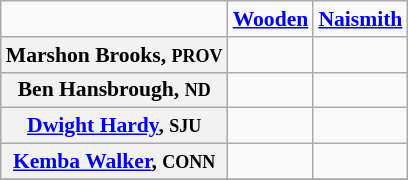<table class="wikitable" style="white-space:nowrap; font-size:90%;">
<tr>
<td></td>
<td><strong><a href='#'>Wooden</a></strong></td>
<td><strong><a href='#'>Naismith</a></strong></td>
</tr>
<tr>
<th>Marshon Brooks, <small>PROV</small></th>
<td></td>
<td></td>
</tr>
<tr>
<th>Ben Hansbrough, <small>ND</small></th>
<td></td>
<td></td>
</tr>
<tr>
<th><a href='#'>Dwight Hardy</a>, <small>SJU</small></th>
<td></td>
<td></td>
</tr>
<tr>
<th><a href='#'>Kemba Walker</a>, <small>CONN</small></th>
<td></td>
<td></td>
</tr>
<tr>
</tr>
</table>
